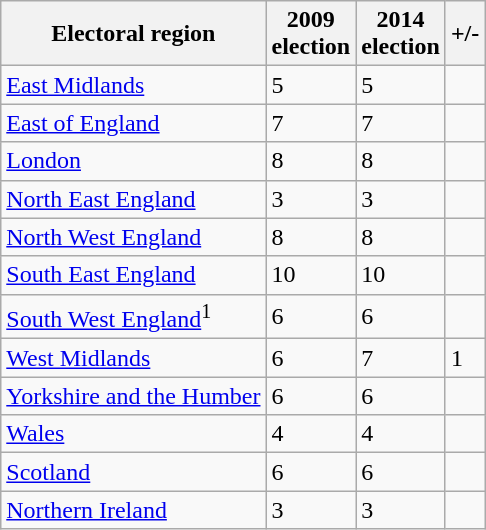<table class="wikitable sortable">
<tr>
<th>Electoral region</th>
<th>2009<br>election</th>
<th>2014<br>election</th>
<th>+/-</th>
</tr>
<tr>
<td><a href='#'>East Midlands</a></td>
<td>5</td>
<td>5</td>
<td></td>
</tr>
<tr>
<td><a href='#'>East of England</a></td>
<td>7</td>
<td>7</td>
<td></td>
</tr>
<tr>
<td><a href='#'>London</a></td>
<td>8</td>
<td>8</td>
<td></td>
</tr>
<tr>
<td><a href='#'>North East England</a></td>
<td>3</td>
<td>3</td>
<td></td>
</tr>
<tr>
<td><a href='#'>North West England</a></td>
<td>8</td>
<td>8</td>
<td></td>
</tr>
<tr>
<td><a href='#'>South East England</a></td>
<td>10</td>
<td>10</td>
<td></td>
</tr>
<tr>
<td><a href='#'>South West England</a><sup>1</sup></td>
<td>6</td>
<td>6</td>
<td></td>
</tr>
<tr>
<td><a href='#'>West Midlands</a></td>
<td>6</td>
<td>7</td>
<td>1</td>
</tr>
<tr>
<td><a href='#'>Yorkshire and the Humber</a></td>
<td>6</td>
<td>6</td>
<td></td>
</tr>
<tr>
<td><a href='#'>Wales</a></td>
<td>4</td>
<td>4</td>
<td></td>
</tr>
<tr>
<td><a href='#'>Scotland</a></td>
<td>6</td>
<td>6</td>
<td></td>
</tr>
<tr>
<td><a href='#'>Northern Ireland</a></td>
<td>3</td>
<td>3</td>
<td></td>
</tr>
</table>
